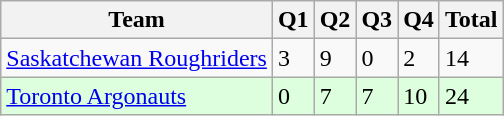<table class="wikitable">
<tr>
<th>Team</th>
<th>Q1</th>
<th>Q2</th>
<th>Q3</th>
<th>Q4</th>
<th>Total</th>
</tr>
<tr>
<td><a href='#'>Saskatchewan Roughriders</a></td>
<td>3</td>
<td>9</td>
<td>0</td>
<td>2</td>
<td>14</td>
</tr>
<tr style="background-color:#DDFFDD">
<td><a href='#'>Toronto Argonauts</a></td>
<td>0</td>
<td>7</td>
<td>7</td>
<td>10</td>
<td>24</td>
</tr>
</table>
